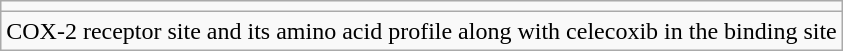<table class="wikitable", align="right">
<tr>
<td></td>
</tr>
<tr>
<td>COX-2 receptor site and its amino acid profile along with celecoxib in the binding site</td>
</tr>
</table>
